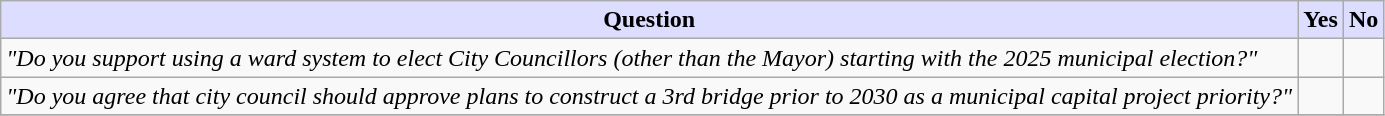<table class="wikitable">
<tr>
<th style="background:#ddf;">Question</th>
<th style="background:#ddf;">Yes</th>
<th style="background:#ddf;">No</th>
</tr>
<tr>
<td><em>"Do you support using a ward system to elect City Councillors (other than the Mayor) starting with the 2025 municipal election?"</em></td>
<td></td>
<td></td>
</tr>
<tr>
<td><em>"Do you agree that city council should approve plans to construct a 3rd bridge prior to 2030 as a municipal capital project priority?"</em></td>
<td></td>
<td></td>
</tr>
<tr>
</tr>
</table>
